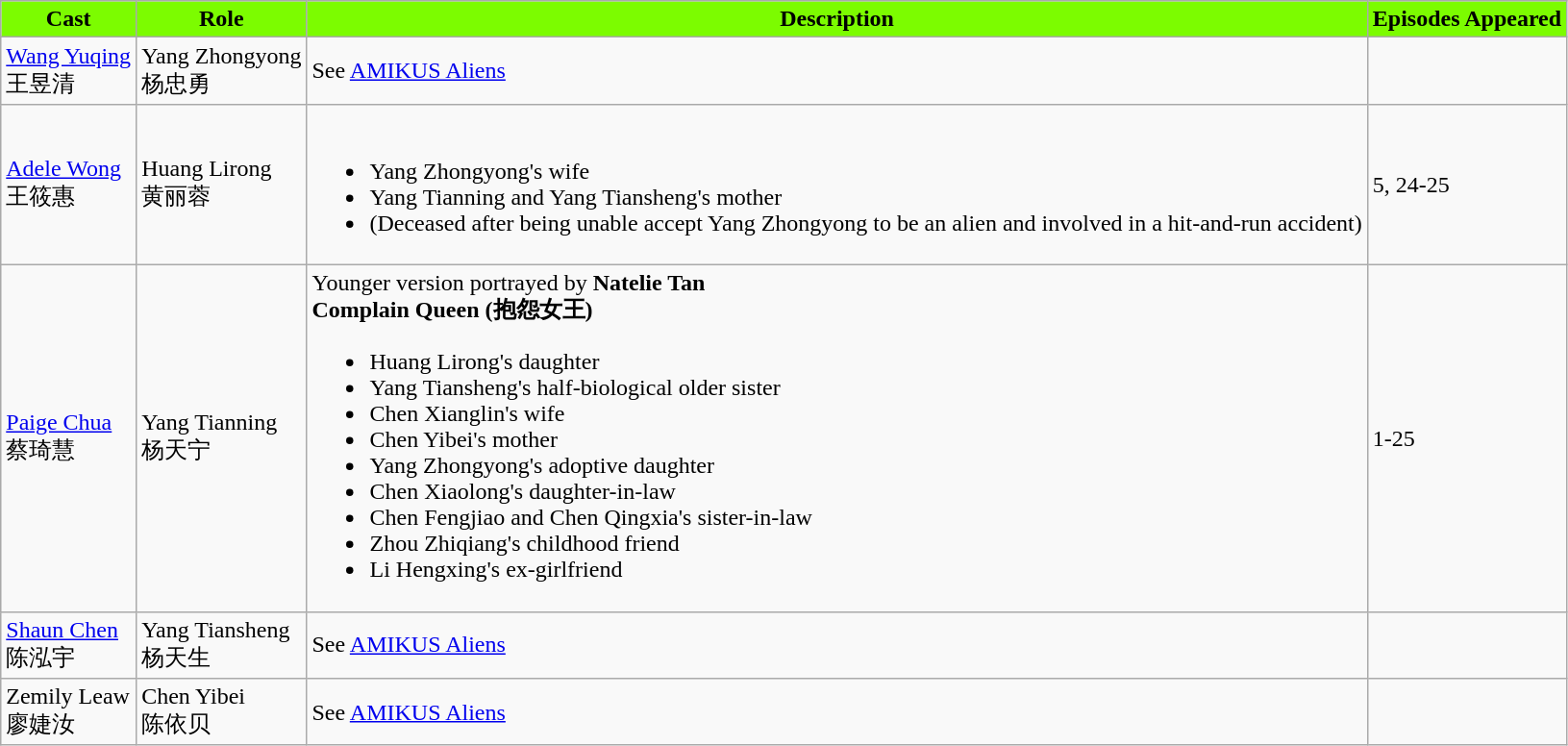<table class="wikitable">
<tr>
<th style="background:LawnGreen; color:black">Cast</th>
<th style="background:LawnGreen; color:black">Role</th>
<th style="background:LawnGreen; color:black">Description</th>
<th style="background:LawnGreen; color:black">Episodes Appeared</th>
</tr>
<tr>
<td><a href='#'>Wang Yuqing</a> <br> 王昱清</td>
<td>Yang Zhongyong <br> 杨忠勇</td>
<td>See <a href='#'>AMIKUS Aliens</a></td>
<td></td>
</tr>
<tr>
<td><a href='#'>Adele Wong</a> <br> 王筱惠</td>
<td>Huang Lirong <br> 黄丽蓉</td>
<td><br><ul><li>Yang Zhongyong's wife</li><li>Yang Tianning and Yang Tiansheng's mother</li><li>(Deceased after being unable accept Yang Zhongyong to be an alien and involved in a hit-and-run accident)</li></ul></td>
<td>5, 24-25</td>
</tr>
<tr>
<td><a href='#'>Paige Chua</a> <br> 蔡琦慧</td>
<td>Yang Tianning <br> 杨天宁</td>
<td>Younger version portrayed by <strong>Natelie Tan</strong> <br> <strong>Complain Queen (抱怨女王)</strong><br><ul><li>Huang Lirong's daughter</li><li>Yang Tiansheng's half-biological older sister</li><li>Chen Xianglin's wife</li><li>Chen Yibei's mother</li><li>Yang Zhongyong's adoptive daughter</li><li>Chen Xiaolong's daughter-in-law</li><li>Chen Fengjiao and Chen Qingxia's sister-in-law</li><li>Zhou Zhiqiang's childhood friend</li><li>Li Hengxing's ex-girlfriend</li></ul></td>
<td>1-25</td>
</tr>
<tr>
<td><a href='#'>Shaun Chen</a> <br> 陈泓宇</td>
<td>Yang Tiansheng <br> 杨天生</td>
<td>See <a href='#'>AMIKUS Aliens</a></td>
<td></td>
</tr>
<tr>
<td>Zemily Leaw <br> 廖婕汝</td>
<td>Chen Yibei <br> 陈依贝</td>
<td>See <a href='#'>AMIKUS Aliens</a></td>
<td></td>
</tr>
</table>
